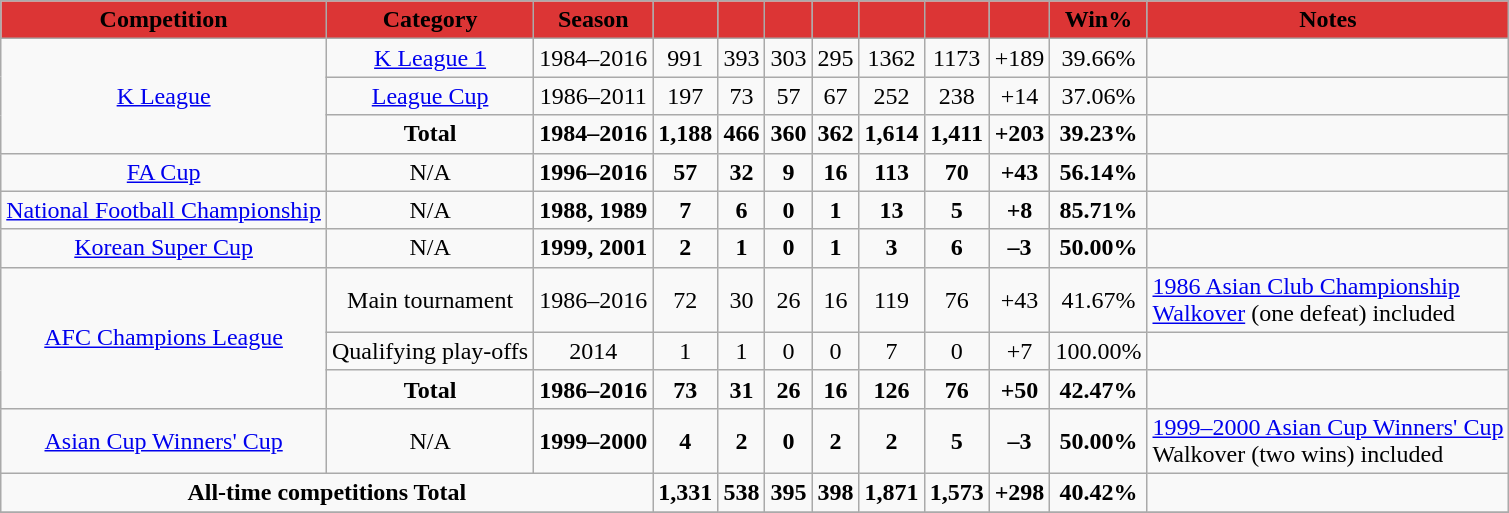<table class="wikitable" style="text-align:center; font-size:100%">
<tr>
<th style="color:#000000; background:#DC3535;">Competition</th>
<th style="color:#000000; background:#DC3535;">Category</th>
<th style="color:#000000; background:#DC3535;">Season</th>
<th style="color:#000000; background:#DC3535;"></th>
<th style="color:#000000; background:#DC3535;"></th>
<th style="color:#000000; background:#DC3535;"></th>
<th style="color:#000000; background:#DC3535;"></th>
<th style="color:#000000; background:#DC3535;"></th>
<th style="color:#000000; background:#DC3535;"></th>
<th style="color:#000000; background:#DC3535;"></th>
<th style="color:#000000; background:#DC3535;">Win%</th>
<th style="color:#000000; background:#DC3535;">Notes</th>
</tr>
<tr>
<td rowspan="3"><a href='#'>K League</a></td>
<td><a href='#'>K League 1</a></td>
<td>1984–2016</td>
<td>991</td>
<td>393</td>
<td>303</td>
<td>295</td>
<td>1362</td>
<td>1173</td>
<td>+189</td>
<td>39.66%</td>
<td></td>
</tr>
<tr>
<td><a href='#'>League Cup</a></td>
<td>1986–2011</td>
<td>197</td>
<td>73</td>
<td>57</td>
<td>67</td>
<td>252</td>
<td>238</td>
<td>+14</td>
<td>37.06%</td>
<td></td>
</tr>
<tr>
<td><strong>Total</strong></td>
<td><strong>1984–2016</strong></td>
<td><strong>1,188</strong></td>
<td><strong>466</strong></td>
<td><strong>360</strong></td>
<td><strong>362</strong></td>
<td><strong>1,614</strong></td>
<td><strong>1,411</strong></td>
<td><strong>+203</strong></td>
<td><strong>39.23%</strong></td>
<td></td>
</tr>
<tr>
<td><a href='#'>FA Cup</a></td>
<td>N/A</td>
<td><strong>1996–2016</strong></td>
<td><strong>57</strong></td>
<td><strong>32</strong></td>
<td><strong>9</strong></td>
<td><strong>16</strong></td>
<td><strong>113</strong></td>
<td><strong>70</strong></td>
<td><strong>+43</strong></td>
<td><strong>56.14%</strong></td>
<td></td>
</tr>
<tr>
<td><a href='#'>National Football Championship</a></td>
<td>N/A</td>
<td><strong>1988, 1989</strong></td>
<td><strong>7</strong></td>
<td><strong>6</strong></td>
<td><strong>0</strong></td>
<td><strong>1</strong></td>
<td><strong>13</strong></td>
<td><strong>5</strong></td>
<td><strong>+8</strong></td>
<td><strong>85.71%</strong></td>
<td></td>
</tr>
<tr>
<td><a href='#'>Korean Super Cup</a></td>
<td>N/A</td>
<td><strong>1999, 2001</strong></td>
<td><strong>2</strong></td>
<td><strong>1</strong></td>
<td><strong>0</strong></td>
<td><strong>1</strong></td>
<td><strong>3</strong></td>
<td><strong>6</strong></td>
<td><strong>–3</strong></td>
<td><strong>50.00%</strong></td>
<td></td>
</tr>
<tr>
<td rowspan="3"><a href='#'>AFC Champions League</a></td>
<td>Main tournament</td>
<td>1986–2016</td>
<td>72</td>
<td>30</td>
<td>26</td>
<td>16</td>
<td>119</td>
<td>76</td>
<td>+43</td>
<td>41.67%</td>
<td align=left><a href='#'>1986 Asian Club Championship</a><br><a href='#'>Walkover</a> (one defeat) included</td>
</tr>
<tr>
<td>Qualifying play-offs</td>
<td>2014</td>
<td>1</td>
<td>1</td>
<td>0</td>
<td>0</td>
<td>7</td>
<td>0</td>
<td>+7</td>
<td>100.00%</td>
<td></td>
</tr>
<tr>
<td><strong>Total</strong></td>
<td><strong>1986–2016</strong></td>
<td><strong>73</strong></td>
<td><strong>31</strong></td>
<td><strong>26</strong></td>
<td><strong>16</strong></td>
<td><strong>126</strong></td>
<td><strong>76</strong></td>
<td><strong>+50</strong></td>
<td><strong>42.47%</strong></td>
<td></td>
</tr>
<tr>
<td><a href='#'>Asian Cup Winners' Cup</a></td>
<td>N/A</td>
<td><strong>1999–2000</strong></td>
<td><strong>4</strong></td>
<td><strong>2</strong></td>
<td><strong>0</strong></td>
<td><strong>2</strong></td>
<td><strong>2</strong></td>
<td><strong>5</strong></td>
<td><strong>–3</strong></td>
<td><strong>50.00%</strong></td>
<td align=left><a href='#'>1999–2000 Asian Cup Winners' Cup</a><br>Walkover (two wins) included</td>
</tr>
<tr>
<td colspan="3"><strong>All-time competitions Total</strong></td>
<td><strong>1,331</strong></td>
<td><strong>538</strong></td>
<td><strong>395</strong></td>
<td><strong>398</strong></td>
<td><strong>1,871</strong></td>
<td><strong>1,573</strong></td>
<td><strong>+298</strong></td>
<td><strong>40.42%</strong></td>
<td></td>
</tr>
<tr>
</tr>
</table>
